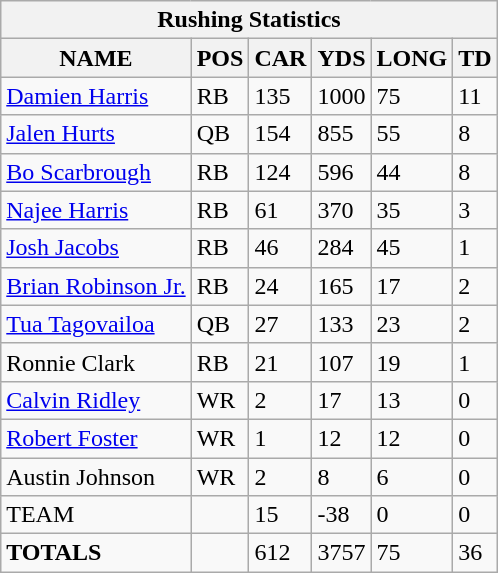<table class="wikitable sortable collapsible collapsed">
<tr>
<th colspan="7">Rushing Statistics</th>
</tr>
<tr>
<th>NAME</th>
<th>POS</th>
<th>CAR</th>
<th>YDS</th>
<th>LONG</th>
<th>TD</th>
</tr>
<tr>
<td><a href='#'>Damien Harris</a></td>
<td>RB</td>
<td>135</td>
<td>1000</td>
<td>75</td>
<td>11</td>
</tr>
<tr>
<td><a href='#'>Jalen Hurts</a></td>
<td>QB</td>
<td>154</td>
<td>855</td>
<td>55</td>
<td>8</td>
</tr>
<tr>
<td><a href='#'>Bo Scarbrough</a></td>
<td>RB</td>
<td>124</td>
<td>596</td>
<td>44</td>
<td>8</td>
</tr>
<tr>
<td><a href='#'>Najee Harris</a></td>
<td>RB</td>
<td>61</td>
<td>370</td>
<td>35</td>
<td>3</td>
</tr>
<tr>
<td><a href='#'>Josh Jacobs</a></td>
<td>RB</td>
<td>46</td>
<td>284</td>
<td>45</td>
<td>1</td>
</tr>
<tr>
<td><a href='#'>Brian Robinson Jr.</a></td>
<td>RB</td>
<td>24</td>
<td>165</td>
<td>17</td>
<td>2</td>
</tr>
<tr>
<td><a href='#'>Tua Tagovailoa</a></td>
<td>QB</td>
<td>27</td>
<td>133</td>
<td>23</td>
<td>2</td>
</tr>
<tr>
<td>Ronnie Clark</td>
<td>RB</td>
<td>21</td>
<td>107</td>
<td>19</td>
<td>1</td>
</tr>
<tr>
<td><a href='#'>Calvin Ridley</a></td>
<td>WR</td>
<td>2</td>
<td>17</td>
<td>13</td>
<td>0</td>
</tr>
<tr>
<td><a href='#'>Robert Foster</a></td>
<td>WR</td>
<td>1</td>
<td>12</td>
<td>12</td>
<td>0</td>
</tr>
<tr>
<td>Austin Johnson</td>
<td>WR</td>
<td>2</td>
<td>8</td>
<td>6</td>
<td>0</td>
</tr>
<tr>
<td>TEAM</td>
<td></td>
<td>15</td>
<td>-38</td>
<td>0</td>
<td>0</td>
</tr>
<tr>
<td><strong>TOTALS</strong></td>
<td></td>
<td>612</td>
<td>3757</td>
<td>75</td>
<td>36</td>
</tr>
</table>
